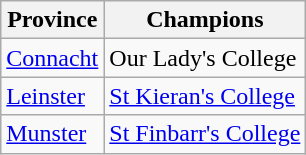<table class="wikitable">
<tr>
<th>Province</th>
<th>Champions</th>
</tr>
<tr>
<td><a href='#'>Connacht</a></td>
<td>Our Lady's College</td>
</tr>
<tr>
<td><a href='#'>Leinster</a></td>
<td><a href='#'>St Kieran's College</a></td>
</tr>
<tr>
<td><a href='#'>Munster</a></td>
<td><a href='#'>St Finbarr's College</a></td>
</tr>
</table>
